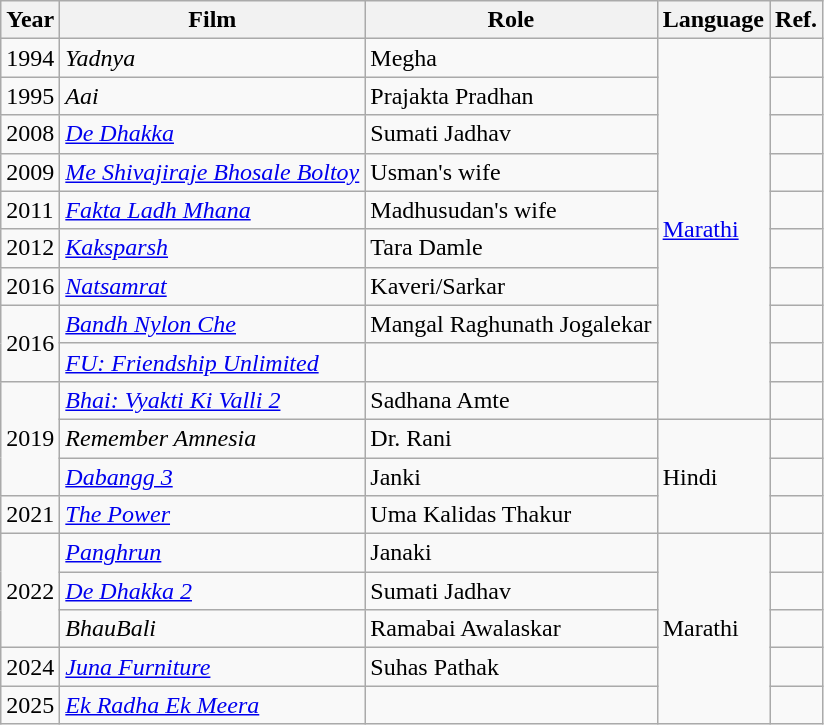<table class="wikitable">
<tr>
<th>Year</th>
<th>Film</th>
<th>Role</th>
<th>Language</th>
<th>Ref.</th>
</tr>
<tr>
<td>1994</td>
<td><em>Yadnya</em></td>
<td>Megha</td>
<td rowspan="10"><a href='#'>Marathi</a></td>
<td></td>
</tr>
<tr>
<td>1995</td>
<td><em>Aai</em></td>
<td>Prajakta Pradhan</td>
<td></td>
</tr>
<tr>
<td>2008</td>
<td><em><a href='#'>De Dhakka</a></em></td>
<td>Sumati Jadhav</td>
<td></td>
</tr>
<tr>
<td>2009</td>
<td><em><a href='#'>Me Shivajiraje Bhosale Boltoy</a></em></td>
<td>Usman's wife</td>
<td></td>
</tr>
<tr>
<td>2011</td>
<td><em><a href='#'>Fakta Ladh Mhana</a></em></td>
<td>Madhusudan's wife</td>
<td></td>
</tr>
<tr>
<td>2012</td>
<td><em><a href='#'>Kaksparsh</a></em></td>
<td>Tara Damle</td>
<td></td>
</tr>
<tr>
<td>2016</td>
<td><em><a href='#'>Natsamrat</a></em></td>
<td>Kaveri/Sarkar</td>
<td></td>
</tr>
<tr>
<td rowspan="2">2016</td>
<td><em><a href='#'>Bandh Nylon Che</a></em></td>
<td>Mangal Raghunath Jogalekar</td>
<td></td>
</tr>
<tr>
<td><em><a href='#'>FU: Friendship Unlimited</a></em></td>
<td></td>
<td></td>
</tr>
<tr>
<td rowspan="3">2019</td>
<td><em><a href='#'>Bhai: Vyakti Ki Valli 2</a></em></td>
<td>Sadhana Amte</td>
<td></td>
</tr>
<tr>
<td><em>Remember Amnesia</em></td>
<td>Dr. Rani</td>
<td rowspan="3">Hindi</td>
<td></td>
</tr>
<tr>
<td><em><a href='#'>Dabangg 3</a></em></td>
<td>Janki</td>
<td></td>
</tr>
<tr>
<td>2021</td>
<td><em><a href='#'>The Power</a></em></td>
<td>Uma Kalidas Thakur</td>
<td></td>
</tr>
<tr>
<td rowspan="3">2022</td>
<td><em><a href='#'>Panghrun</a></em></td>
<td>Janaki</td>
<td rowspan="5">Marathi</td>
<td></td>
</tr>
<tr>
<td><em><a href='#'>De Dhakka 2</a></em></td>
<td>Sumati Jadhav</td>
<td></td>
</tr>
<tr>
<td><em>BhauBali</em></td>
<td>Ramabai Awalaskar</td>
<td></td>
</tr>
<tr>
<td>2024</td>
<td><em><a href='#'>Juna Furniture</a></em></td>
<td>Suhas Pathak</td>
<td></td>
</tr>
<tr>
<td>2025</td>
<td><em><a href='#'>Ek Radha Ek Meera</a></em></td>
<td></td>
<td></td>
</tr>
</table>
